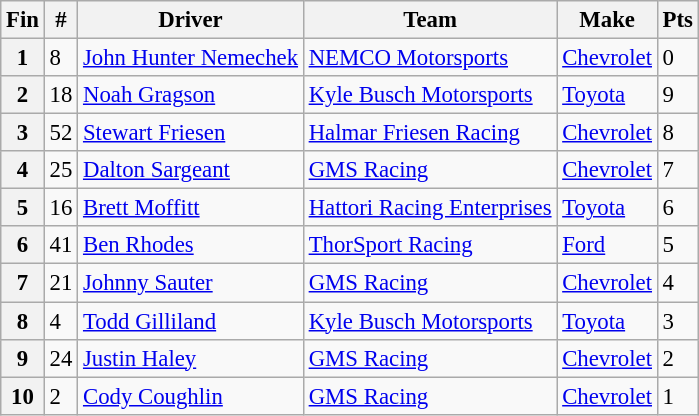<table class="wikitable" style="font-size:95%">
<tr>
<th>Fin</th>
<th>#</th>
<th>Driver</th>
<th>Team</th>
<th>Make</th>
<th>Pts</th>
</tr>
<tr>
<th>1</th>
<td>8</td>
<td><a href='#'>John Hunter Nemechek</a></td>
<td><a href='#'>NEMCO Motorsports</a></td>
<td><a href='#'>Chevrolet</a></td>
<td>0</td>
</tr>
<tr>
<th>2</th>
<td>18</td>
<td><a href='#'>Noah Gragson</a></td>
<td><a href='#'>Kyle Busch Motorsports</a></td>
<td><a href='#'>Toyota</a></td>
<td>9</td>
</tr>
<tr>
<th>3</th>
<td>52</td>
<td><a href='#'>Stewart Friesen</a></td>
<td><a href='#'>Halmar Friesen Racing</a></td>
<td><a href='#'>Chevrolet</a></td>
<td>8</td>
</tr>
<tr>
<th>4</th>
<td>25</td>
<td><a href='#'>Dalton Sargeant</a></td>
<td><a href='#'>GMS Racing</a></td>
<td><a href='#'>Chevrolet</a></td>
<td>7</td>
</tr>
<tr>
<th>5</th>
<td>16</td>
<td><a href='#'>Brett Moffitt</a></td>
<td><a href='#'>Hattori Racing Enterprises</a></td>
<td><a href='#'>Toyota</a></td>
<td>6</td>
</tr>
<tr>
<th>6</th>
<td>41</td>
<td><a href='#'>Ben Rhodes</a></td>
<td><a href='#'>ThorSport Racing</a></td>
<td><a href='#'>Ford</a></td>
<td>5</td>
</tr>
<tr>
<th>7</th>
<td>21</td>
<td><a href='#'>Johnny Sauter</a></td>
<td><a href='#'>GMS Racing</a></td>
<td><a href='#'>Chevrolet</a></td>
<td>4</td>
</tr>
<tr>
<th>8</th>
<td>4</td>
<td><a href='#'>Todd Gilliland</a></td>
<td><a href='#'>Kyle Busch Motorsports</a></td>
<td><a href='#'>Toyota</a></td>
<td>3</td>
</tr>
<tr>
<th>9</th>
<td>24</td>
<td><a href='#'>Justin Haley</a></td>
<td><a href='#'>GMS Racing</a></td>
<td><a href='#'>Chevrolet</a></td>
<td>2</td>
</tr>
<tr>
<th>10</th>
<td>2</td>
<td><a href='#'>Cody Coughlin</a></td>
<td><a href='#'>GMS Racing</a></td>
<td><a href='#'>Chevrolet</a></td>
<td>1</td>
</tr>
</table>
